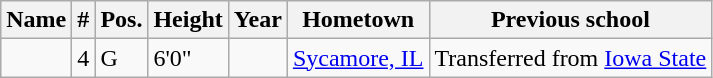<table class="wikitable sortable" border="1">
<tr>
<th>Name</th>
<th>#</th>
<th>Pos.</th>
<th>Height</th>
<th>Year</th>
<th>Hometown</th>
<th class="unsortable">Previous school</th>
</tr>
<tr>
<td></td>
<td>4</td>
<td>G</td>
<td>6'0"</td>
<td></td>
<td><a href='#'>Sycamore, IL</a></td>
<td>Transferred from <a href='#'>Iowa State</a></td>
</tr>
</table>
